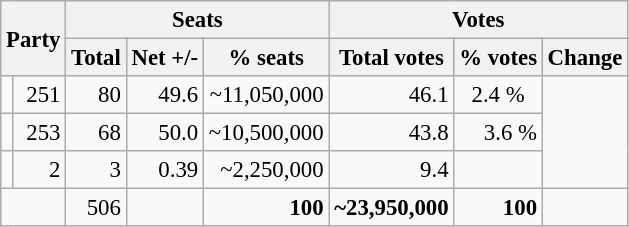<table class="wikitable sortable" style="text-align:right; font-size:95%;">
<tr>
<th colspan="2" rowspan="2">Party</th>
<th colspan="3">Seats</th>
<th colspan="3">Votes</th>
</tr>
<tr>
<th>Total</th>
<th>Net +/-</th>
<th>% seats</th>
<th>Total votes</th>
<th>% votes</th>
<th>Change</th>
</tr>
<tr>
<td></td>
<td align="right">251</td>
<td align="right">80</td>
<td align="right">49.6</td>
<td align="right">~11,050,000</td>
<td align="right">46.1</td>
<td style="text-align:center"> 2.4 %</td>
</tr>
<tr>
<td></td>
<td align="right">253</td>
<td align="right">68</td>
<td align="right">50.0</td>
<td align="right">~10,500,000</td>
<td align="right">43.8</td>
<td> 3.6 %</td>
</tr>
<tr>
<td></td>
<td align="right">2</td>
<td align="right">3</td>
<td align="right">0.39</td>
<td align="right">~2,250,000</td>
<td align="right">9.4</td>
<td></td>
</tr>
<tr>
<td colspan="2" style="text-align:right"></td>
<td align="right">506</td>
<td></td>
<td align="right"><strong>100</strong></td>
<td align="right"><strong>~23,950,000</strong></td>
<td align="right"><strong>100</strong></td>
<td></td>
</tr>
</table>
